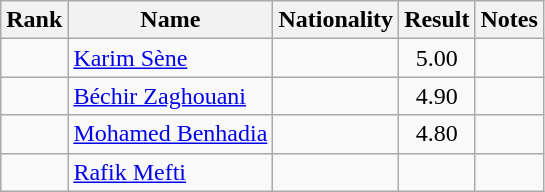<table class="wikitable sortable" style="text-align:center">
<tr>
<th>Rank</th>
<th>Name</th>
<th>Nationality</th>
<th>Result</th>
<th>Notes</th>
</tr>
<tr>
<td></td>
<td align=left><a href='#'>Karim Sène</a></td>
<td align=left></td>
<td>5.00</td>
<td></td>
</tr>
<tr>
<td></td>
<td align=left><a href='#'>Béchir Zaghouani</a></td>
<td align=left></td>
<td>4.90</td>
<td></td>
</tr>
<tr>
<td></td>
<td align=left><a href='#'>Mohamed Benhadia</a></td>
<td align=left></td>
<td>4.80</td>
<td></td>
</tr>
<tr>
<td></td>
<td align=left><a href='#'>Rafik Mefti</a></td>
<td align=left></td>
<td></td>
<td></td>
</tr>
</table>
